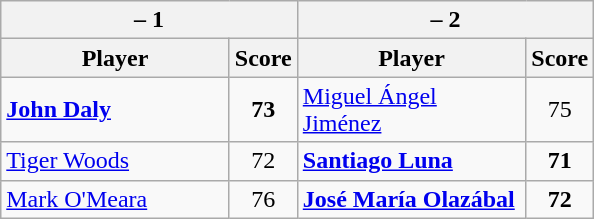<table class=wikitable>
<tr>
<th colspan=2> – 1</th>
<th colspan=2> – 2</th>
</tr>
<tr>
<th width=145>Player</th>
<th>Score</th>
<th width=145>Player</th>
<th>Score</th>
</tr>
<tr>
<td><strong><a href='#'>John Daly</a></strong></td>
<td align=center><strong>73</strong></td>
<td><a href='#'>Miguel Ángel Jiménez</a></td>
<td align=center>75</td>
</tr>
<tr>
<td><a href='#'>Tiger Woods</a></td>
<td align=center>72</td>
<td><strong><a href='#'>Santiago Luna</a></strong></td>
<td align=center><strong>71</strong></td>
</tr>
<tr>
<td><a href='#'>Mark O'Meara</a></td>
<td align=center>76</td>
<td><strong><a href='#'>José María Olazábal</a></strong></td>
<td align=center><strong>72</strong></td>
</tr>
</table>
